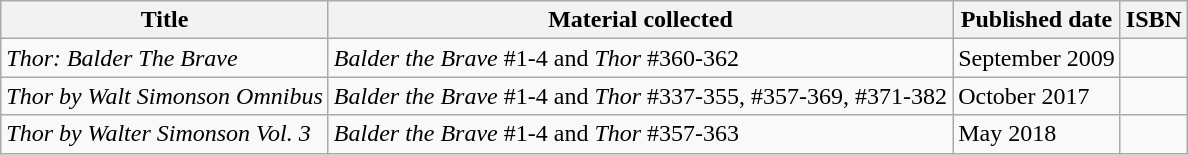<table class="wikitable">
<tr>
<th>Title</th>
<th>Material collected</th>
<th>Published date</th>
<th>ISBN</th>
</tr>
<tr>
<td><em>Thor: Balder The Brave</em></td>
<td><em>Balder the Brave</em> #1-4 and <em>Thor</em> #360-362</td>
<td>September 2009</td>
<td></td>
</tr>
<tr>
<td><em>Thor by Walt Simonson Omnibus</em></td>
<td><em>Balder the Brave</em> #1-4 and <em>Thor</em> #337-355, #357-369, #371-382</td>
<td>October 2017</td>
<td></td>
</tr>
<tr>
<td><em>Thor by Walter Simonson Vol. 3</em></td>
<td><em>Balder the Brave</em> #1-4 and <em>Thor</em> #357-363</td>
<td>May 2018</td>
<td></td>
</tr>
</table>
